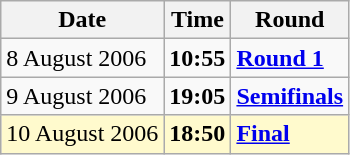<table class="wikitable">
<tr>
<th>Date</th>
<th>Time</th>
<th>Round</th>
</tr>
<tr>
<td>8 August 2006</td>
<td><strong>10:55</strong></td>
<td><strong><a href='#'>Round 1</a></strong></td>
</tr>
<tr>
<td>9 August 2006</td>
<td><strong>19:05</strong></td>
<td><strong><a href='#'>Semifinals</a></strong></td>
</tr>
<tr style=background:lemonchiffon>
<td>10 August 2006</td>
<td><strong>18:50</strong></td>
<td><strong><a href='#'>Final</a></strong></td>
</tr>
</table>
